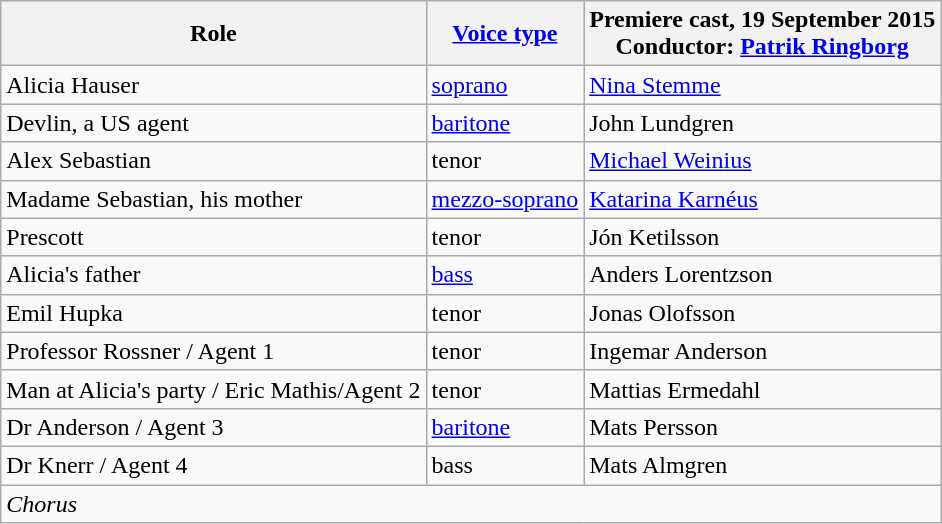<table class="wikitable">
<tr>
<th>Role</th>
<th><a href='#'>Voice type</a></th>
<th>Premiere cast, 19 September 2015<br>Conductor: <a href='#'>Patrik Ringborg</a></th>
</tr>
<tr>
<td>Alicia Hauser</td>
<td><a href='#'>soprano</a></td>
<td><a href='#'>Nina Stemme</a></td>
</tr>
<tr>
<td>Devlin, a US agent</td>
<td><a href='#'>baritone</a></td>
<td>John Lundgren</td>
</tr>
<tr>
<td>Alex Sebastian</td>
<td>tenor</td>
<td><a href='#'>Michael Weinius</a></td>
</tr>
<tr>
<td>Madame Sebastian, his mother</td>
<td><a href='#'>mezzo-soprano</a></td>
<td><a href='#'>Katarina Karnéus</a></td>
</tr>
<tr>
<td>Prescott</td>
<td>tenor</td>
<td>Jón Ketilsson</td>
</tr>
<tr>
<td>Alicia's father</td>
<td><a href='#'>bass</a></td>
<td>Anders Lorentzson</td>
</tr>
<tr>
<td>Emil Hupka</td>
<td>tenor</td>
<td>Jonas Olofsson</td>
</tr>
<tr>
<td>Professor Rossner / Agent 1</td>
<td>tenor</td>
<td>Ingemar Anderson</td>
</tr>
<tr>
<td>Man at Alicia's party / Eric Mathis/Agent 2</td>
<td>tenor</td>
<td>Mattias Ermedahl</td>
</tr>
<tr>
<td>Dr Anderson / Agent 3</td>
<td><a href='#'>baritone</a></td>
<td>Mats Persson</td>
</tr>
<tr>
<td>Dr Knerr / Agent 4</td>
<td>bass</td>
<td>Mats Almgren</td>
</tr>
<tr>
<td colspan="3"><em>Chorus</em></td>
</tr>
</table>
